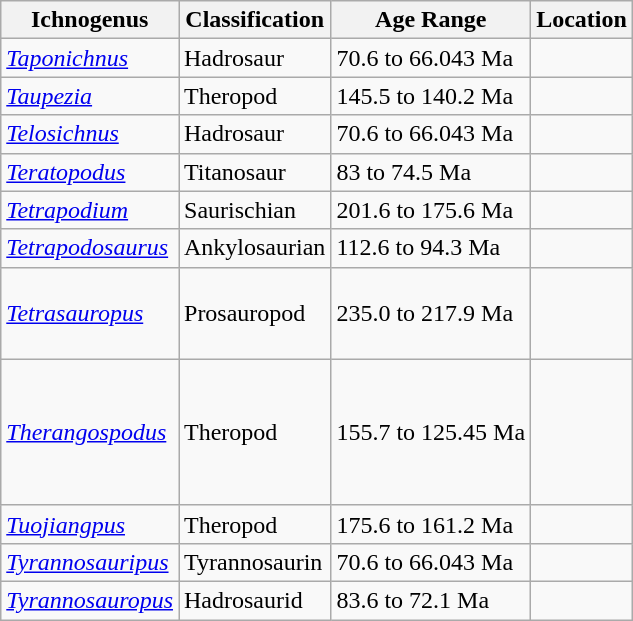<table class="wikitable">
<tr>
<th>Ichnogenus</th>
<th>Classification</th>
<th>Age Range</th>
<th>Location</th>
</tr>
<tr>
<td><em><a href='#'>Taponichnus</a></em></td>
<td>Hadrosaur</td>
<td>70.6 to 66.043 Ma</td>
<td></td>
</tr>
<tr>
<td><em><a href='#'>Taupezia</a></em></td>
<td>Theropod</td>
<td>145.5 to 140.2 Ma</td>
<td></td>
</tr>
<tr>
<td><em><a href='#'>Telosichnus</a></em></td>
<td>Hadrosaur</td>
<td>70.6 to 66.043 Ma</td>
<td></td>
</tr>
<tr>
<td><em><a href='#'>Teratopodus</a></em></td>
<td>Titanosaur</td>
<td>83 to 74.5 Ma</td>
<td></td>
</tr>
<tr>
<td><em><a href='#'>Tetrapodium</a></em></td>
<td>Saurischian</td>
<td>201.6 to 175.6 Ma</td>
<td></td>
</tr>
<tr>
<td><em><a href='#'>Tetrapodosaurus</a></em></td>
<td>Ankylosaurian</td>
<td>112.6 to 94.3 Ma</td>
<td><br></td>
</tr>
<tr>
<td><em><a href='#'>Tetrasauropus</a></em></td>
<td>Prosauropod</td>
<td>235.0 to 217.9 Ma</td>
<td><br><br><br></td>
</tr>
<tr>
<td><em><a href='#'>Therangospodus</a></em></td>
<td>Theropod</td>
<td>155.7 to 125.45 Ma</td>
<td><br><br><br><br><br></td>
</tr>
<tr>
<td><em><a href='#'>Tuojiangpus</a></em></td>
<td>Theropod</td>
<td>175.6 to 161.2 Ma</td>
<td></td>
</tr>
<tr>
<td><em><a href='#'>Tyrannosauripus</a></em></td>
<td>Tyrannosaurin</td>
<td>70.6 to 66.043 Ma</td>
<td></td>
</tr>
<tr>
<td><em><a href='#'>Tyrannosauropus</a></em></td>
<td>Hadrosaurid</td>
<td>83.6 to 72.1 Ma</td>
<td></td>
</tr>
</table>
